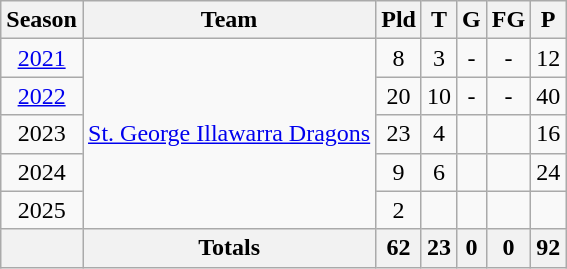<table class="wikitable" style="border-collapse:collapse;text-align:center">
<tr>
<th>Season</th>
<th>Team</th>
<th>Pld</th>
<th>T</th>
<th>G</th>
<th>FG</th>
<th>P</th>
</tr>
<tr>
<td><a href='#'>2021</a></td>
<td rowspan="5"> <a href='#'>St. George Illawarra Dragons</a></td>
<td>8</td>
<td>3</td>
<td>-</td>
<td>-</td>
<td>12</td>
</tr>
<tr>
<td><a href='#'>2022</a></td>
<td>20</td>
<td>10</td>
<td>-</td>
<td>-</td>
<td>40</td>
</tr>
<tr>
<td>2023</td>
<td>23</td>
<td>4</td>
<td></td>
<td></td>
<td>16</td>
</tr>
<tr>
<td>2024</td>
<td>9</td>
<td>6</td>
<td></td>
<td></td>
<td>24</td>
</tr>
<tr>
<td>2025</td>
<td>2</td>
<td></td>
<td></td>
<td></td>
<td></td>
</tr>
<tr>
<th></th>
<th>Totals</th>
<th>62</th>
<th>23</th>
<th>0</th>
<th>0</th>
<th>92</th>
</tr>
</table>
